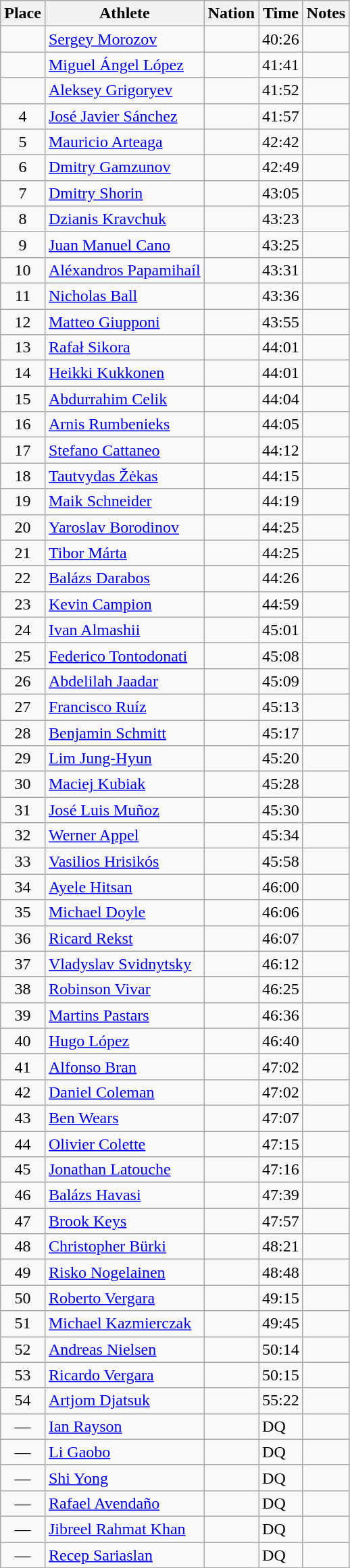<table class=wikitable>
<tr>
<th>Place</th>
<th>Athlete</th>
<th>Nation</th>
<th>Time</th>
<th>Notes</th>
</tr>
<tr>
<td align=center></td>
<td><a href='#'>Sergey Morozov</a></td>
<td></td>
<td>40:26</td>
<td></td>
</tr>
<tr>
<td align=center></td>
<td><a href='#'>Miguel Ángel López</a></td>
<td></td>
<td>41:41</td>
<td></td>
</tr>
<tr>
<td align=center></td>
<td><a href='#'>Aleksey Grigoryev</a></td>
<td></td>
<td>41:52</td>
<td></td>
</tr>
<tr>
<td align=center>4</td>
<td><a href='#'>José Javier Sánchez</a></td>
<td></td>
<td>41:57</td>
<td></td>
</tr>
<tr>
<td align=center>5</td>
<td><a href='#'>Mauricio Arteaga</a></td>
<td></td>
<td>42:42</td>
<td></td>
</tr>
<tr>
<td align=center>6</td>
<td><a href='#'>Dmitry Gamzunov</a></td>
<td></td>
<td>42:49</td>
<td></td>
</tr>
<tr>
<td align=center>7</td>
<td><a href='#'>Dmitry Shorin</a></td>
<td></td>
<td>43:05</td>
<td></td>
</tr>
<tr>
<td align=center>8</td>
<td><a href='#'>Dzianis Kravchuk</a></td>
<td></td>
<td>43:23</td>
<td></td>
</tr>
<tr>
<td align=center>9</td>
<td><a href='#'>Juan Manuel Cano</a></td>
<td></td>
<td>43:25</td>
<td></td>
</tr>
<tr>
<td align=center>10</td>
<td><a href='#'>Aléxandros Papamihaíl</a></td>
<td></td>
<td>43:31</td>
<td></td>
</tr>
<tr>
<td align=center>11</td>
<td><a href='#'>Nicholas Ball</a></td>
<td></td>
<td>43:36</td>
<td></td>
</tr>
<tr>
<td align=center>12</td>
<td><a href='#'>Matteo Giupponi</a></td>
<td></td>
<td>43:55</td>
<td></td>
</tr>
<tr>
<td align=center>13</td>
<td><a href='#'>Rafał Sikora</a></td>
<td></td>
<td>44:01</td>
<td></td>
</tr>
<tr>
<td align=center>14</td>
<td><a href='#'>Heikki Kukkonen</a></td>
<td></td>
<td>44:01</td>
<td></td>
</tr>
<tr>
<td align=center>15</td>
<td><a href='#'>Abdurrahim Celik</a></td>
<td></td>
<td>44:04</td>
<td></td>
</tr>
<tr>
<td align=center>16</td>
<td><a href='#'>Arnis Rumbenieks</a></td>
<td></td>
<td>44:05</td>
<td></td>
</tr>
<tr>
<td align=center>17</td>
<td><a href='#'>Stefano Cattaneo</a></td>
<td></td>
<td>44:12</td>
<td></td>
</tr>
<tr>
<td align=center>18</td>
<td><a href='#'>Tautvydas Žėkas</a></td>
<td></td>
<td>44:15</td>
<td></td>
</tr>
<tr>
<td align=center>19</td>
<td><a href='#'>Maik Schneider</a></td>
<td></td>
<td>44:19</td>
<td></td>
</tr>
<tr>
<td align=center>20</td>
<td><a href='#'>Yaroslav Borodinov</a></td>
<td></td>
<td>44:25</td>
<td></td>
</tr>
<tr>
<td align=center>21</td>
<td><a href='#'>Tibor Márta</a></td>
<td></td>
<td>44:25</td>
<td></td>
</tr>
<tr>
<td align=center>22</td>
<td><a href='#'>Balázs Darabos</a></td>
<td></td>
<td>44:26</td>
<td></td>
</tr>
<tr>
<td align=center>23</td>
<td><a href='#'>Kevin Campion</a></td>
<td></td>
<td>44:59</td>
<td></td>
</tr>
<tr>
<td align=center>24</td>
<td><a href='#'>Ivan Almashii</a></td>
<td></td>
<td>45:01</td>
<td></td>
</tr>
<tr>
<td align=center>25</td>
<td><a href='#'>Federico Tontodonati</a></td>
<td></td>
<td>45:08</td>
<td></td>
</tr>
<tr>
<td align=center>26</td>
<td><a href='#'>Abdelilah Jaadar</a></td>
<td></td>
<td>45:09</td>
<td></td>
</tr>
<tr>
<td align=center>27</td>
<td><a href='#'>Francisco Ruíz</a></td>
<td></td>
<td>45:13</td>
<td></td>
</tr>
<tr>
<td align=center>28</td>
<td><a href='#'>Benjamin Schmitt</a></td>
<td></td>
<td>45:17</td>
<td></td>
</tr>
<tr>
<td align=center>29</td>
<td><a href='#'>Lim Jung-Hyun</a></td>
<td></td>
<td>45:20</td>
<td></td>
</tr>
<tr>
<td align=center>30</td>
<td><a href='#'>Maciej Kubiak</a></td>
<td></td>
<td>45:28</td>
<td></td>
</tr>
<tr>
<td align=center>31</td>
<td><a href='#'>José Luis Muñoz</a></td>
<td></td>
<td>45:30</td>
<td></td>
</tr>
<tr>
<td align=center>32</td>
<td><a href='#'>Werner Appel</a></td>
<td></td>
<td>45:34</td>
<td></td>
</tr>
<tr>
<td align=center>33</td>
<td><a href='#'>Vasilios Hrisikós</a></td>
<td></td>
<td>45:58</td>
<td></td>
</tr>
<tr>
<td align=center>34</td>
<td><a href='#'>Ayele Hitsan</a></td>
<td></td>
<td>46:00</td>
<td></td>
</tr>
<tr>
<td align=center>35</td>
<td><a href='#'>Michael Doyle</a></td>
<td></td>
<td>46:06</td>
<td></td>
</tr>
<tr>
<td align=center>36</td>
<td><a href='#'>Ricard Rekst</a></td>
<td></td>
<td>46:07</td>
<td></td>
</tr>
<tr>
<td align=center>37</td>
<td><a href='#'>Vladyslav Svidnytsky</a></td>
<td></td>
<td>46:12</td>
<td></td>
</tr>
<tr>
<td align=center>38</td>
<td><a href='#'>Robinson Vivar</a></td>
<td></td>
<td>46:25</td>
<td></td>
</tr>
<tr>
<td align=center>39</td>
<td><a href='#'>Martins Pastars</a></td>
<td></td>
<td>46:36</td>
<td></td>
</tr>
<tr>
<td align=center>40</td>
<td><a href='#'>Hugo López</a></td>
<td></td>
<td>46:40</td>
<td></td>
</tr>
<tr>
<td align=center>41</td>
<td><a href='#'>Alfonso Bran</a></td>
<td></td>
<td>47:02</td>
<td></td>
</tr>
<tr>
<td align=center>42</td>
<td><a href='#'>Daniel Coleman</a></td>
<td></td>
<td>47:02</td>
<td></td>
</tr>
<tr>
<td align=center>43</td>
<td><a href='#'>Ben Wears</a></td>
<td></td>
<td>47:07</td>
<td></td>
</tr>
<tr>
<td align=center>44</td>
<td><a href='#'>Olivier Colette</a></td>
<td></td>
<td>47:15</td>
<td></td>
</tr>
<tr>
<td align=center>45</td>
<td><a href='#'>Jonathan Latouche</a></td>
<td></td>
<td>47:16</td>
<td></td>
</tr>
<tr>
<td align=center>46</td>
<td><a href='#'>Balázs Havasi</a></td>
<td></td>
<td>47:39</td>
<td></td>
</tr>
<tr>
<td align=center>47</td>
<td><a href='#'>Brook Keys</a></td>
<td></td>
<td>47:57</td>
<td></td>
</tr>
<tr>
<td align=center>48</td>
<td><a href='#'>Christopher Bürki</a></td>
<td></td>
<td>48:21</td>
<td></td>
</tr>
<tr>
<td align=center>49</td>
<td><a href='#'>Risko Nogelainen</a></td>
<td></td>
<td>48:48</td>
<td></td>
</tr>
<tr>
<td align=center>50</td>
<td><a href='#'>Roberto Vergara</a></td>
<td></td>
<td>49:15</td>
<td></td>
</tr>
<tr>
<td align=center>51</td>
<td><a href='#'>Michael Kazmierczak</a></td>
<td></td>
<td>49:45</td>
<td></td>
</tr>
<tr>
<td align=center>52</td>
<td><a href='#'>Andreas Nielsen</a></td>
<td></td>
<td>50:14</td>
<td></td>
</tr>
<tr>
<td align=center>53</td>
<td><a href='#'>Ricardo Vergara</a></td>
<td></td>
<td>50:15</td>
<td></td>
</tr>
<tr>
<td align=center>54</td>
<td><a href='#'>Artjom Djatsuk</a></td>
<td></td>
<td>55:22</td>
<td></td>
</tr>
<tr>
<td align=center>—</td>
<td><a href='#'>Ian Rayson</a></td>
<td></td>
<td>DQ</td>
<td></td>
</tr>
<tr>
<td align=center>—</td>
<td><a href='#'>Li Gaobo</a></td>
<td></td>
<td>DQ</td>
<td></td>
</tr>
<tr>
<td align=center>—</td>
<td><a href='#'>Shi Yong</a></td>
<td></td>
<td>DQ</td>
<td></td>
</tr>
<tr>
<td align=center>—</td>
<td><a href='#'>Rafael Avendaño</a></td>
<td></td>
<td>DQ</td>
<td></td>
</tr>
<tr>
<td align=center>—</td>
<td><a href='#'>Jibreel Rahmat Khan</a></td>
<td></td>
<td>DQ</td>
<td></td>
</tr>
<tr>
<td align=center>—</td>
<td><a href='#'>Recep Sariaslan</a></td>
<td></td>
<td>DQ</td>
<td></td>
</tr>
</table>
